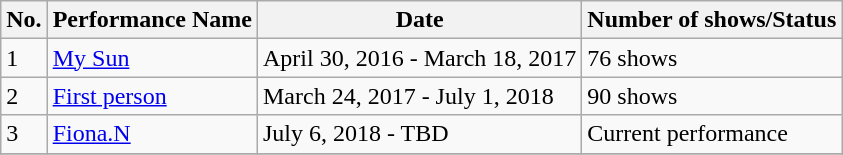<table class="wikitable">
<tr>
<th>No.</th>
<th>Performance Name</th>
<th>Date</th>
<th>Number of shows/Status</th>
</tr>
<tr>
<td>1</td>
<td><a href='#'>My Sun</a></td>
<td>April 30, 2016 - March 18, 2017</td>
<td>76 shows</td>
</tr>
<tr>
<td>2</td>
<td><a href='#'>First person</a></td>
<td>March 24, 2017 - July 1, 2018</td>
<td>90 shows</td>
</tr>
<tr>
<td>3</td>
<td><a href='#'>Fiona.N</a></td>
<td>July 6, 2018 - TBD</td>
<td>Current performance</td>
</tr>
<tr>
</tr>
</table>
